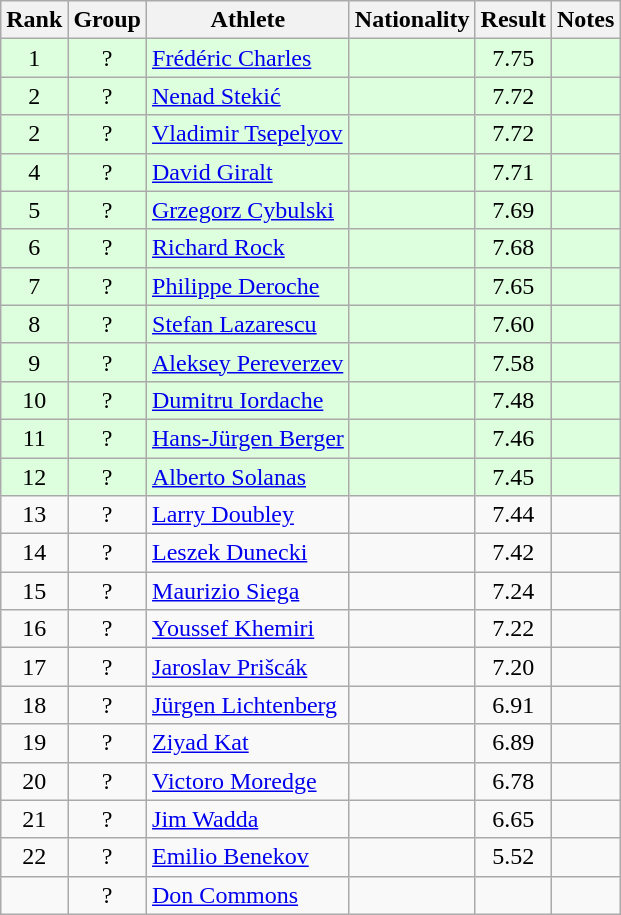<table class="wikitable sortable" style="text-align:center">
<tr>
<th>Rank</th>
<th>Group</th>
<th>Athlete</th>
<th>Nationality</th>
<th>Result</th>
<th>Notes</th>
</tr>
<tr bgcolor=ddffdd>
<td>1</td>
<td>?</td>
<td align=left><a href='#'>Frédéric Charles</a></td>
<td align=left></td>
<td>7.75</td>
<td></td>
</tr>
<tr bgcolor=ddffdd>
<td>2</td>
<td>?</td>
<td align=left><a href='#'>Nenad Stekić</a></td>
<td align=left></td>
<td>7.72</td>
<td></td>
</tr>
<tr bgcolor=ddffdd>
<td>2</td>
<td>?</td>
<td align=left><a href='#'>Vladimir Tsepelyov</a></td>
<td align=left></td>
<td>7.72</td>
<td></td>
</tr>
<tr bgcolor=ddffdd>
<td>4</td>
<td>?</td>
<td align=left><a href='#'>David Giralt</a></td>
<td align=left></td>
<td>7.71</td>
<td></td>
</tr>
<tr bgcolor=ddffdd>
<td>5</td>
<td>?</td>
<td align=left><a href='#'>Grzegorz Cybulski</a></td>
<td align=left></td>
<td>7.69</td>
<td></td>
</tr>
<tr bgcolor=ddffdd>
<td>6</td>
<td>?</td>
<td align=left><a href='#'>Richard Rock</a></td>
<td align=left></td>
<td>7.68</td>
<td></td>
</tr>
<tr bgcolor=ddffdd>
<td>7</td>
<td>?</td>
<td align=left><a href='#'>Philippe Deroche</a></td>
<td align=left></td>
<td>7.65</td>
<td></td>
</tr>
<tr bgcolor=ddffdd>
<td>8</td>
<td>?</td>
<td align=left><a href='#'>Stefan Lazarescu</a></td>
<td align=left></td>
<td>7.60</td>
<td></td>
</tr>
<tr bgcolor=ddffdd>
<td>9</td>
<td>?</td>
<td align=left><a href='#'>Aleksey Pereverzev</a></td>
<td align=left></td>
<td>7.58</td>
<td></td>
</tr>
<tr bgcolor=ddffdd>
<td>10</td>
<td>?</td>
<td align=left><a href='#'>Dumitru Iordache</a></td>
<td align=left></td>
<td>7.48</td>
<td></td>
</tr>
<tr bgcolor=ddffdd>
<td>11</td>
<td>?</td>
<td align=left><a href='#'>Hans-Jürgen Berger</a></td>
<td align=left></td>
<td>7.46</td>
<td></td>
</tr>
<tr bgcolor=ddffdd>
<td>12</td>
<td>?</td>
<td align=left><a href='#'>Alberto Solanas</a></td>
<td align=left></td>
<td>7.45</td>
<td></td>
</tr>
<tr>
<td>13</td>
<td>?</td>
<td align=left><a href='#'>Larry Doubley</a></td>
<td align=left></td>
<td>7.44</td>
<td></td>
</tr>
<tr>
<td>14</td>
<td>?</td>
<td align=left><a href='#'>Leszek Dunecki</a></td>
<td align=left></td>
<td>7.42</td>
<td></td>
</tr>
<tr>
<td>15</td>
<td>?</td>
<td align=left><a href='#'>Maurizio Siega</a></td>
<td align=left></td>
<td>7.24</td>
<td></td>
</tr>
<tr>
<td>16</td>
<td>?</td>
<td align=left><a href='#'>Youssef Khemiri</a></td>
<td align=left></td>
<td>7.22</td>
<td></td>
</tr>
<tr>
<td>17</td>
<td>?</td>
<td align=left><a href='#'>Jaroslav Prišcák</a></td>
<td align=left></td>
<td>7.20</td>
<td></td>
</tr>
<tr>
<td>18</td>
<td>?</td>
<td align=left><a href='#'>Jürgen Lichtenberg</a></td>
<td align=left></td>
<td>6.91</td>
<td></td>
</tr>
<tr>
<td>19</td>
<td>?</td>
<td align=left><a href='#'>Ziyad Kat</a></td>
<td align=left></td>
<td>6.89</td>
<td></td>
</tr>
<tr>
<td>20</td>
<td>?</td>
<td align=left><a href='#'>Victoro Moredge</a></td>
<td align=left></td>
<td>6.78</td>
<td></td>
</tr>
<tr>
<td>21</td>
<td>?</td>
<td align=left><a href='#'>Jim Wadda</a></td>
<td align=left></td>
<td>6.65</td>
<td></td>
</tr>
<tr>
<td>22</td>
<td>?</td>
<td align=left><a href='#'>Emilio Benekov</a></td>
<td align=left></td>
<td>5.52</td>
<td></td>
</tr>
<tr>
<td></td>
<td>?</td>
<td align=left><a href='#'>Don Commons</a></td>
<td align=left></td>
<td></td>
<td></td>
</tr>
</table>
